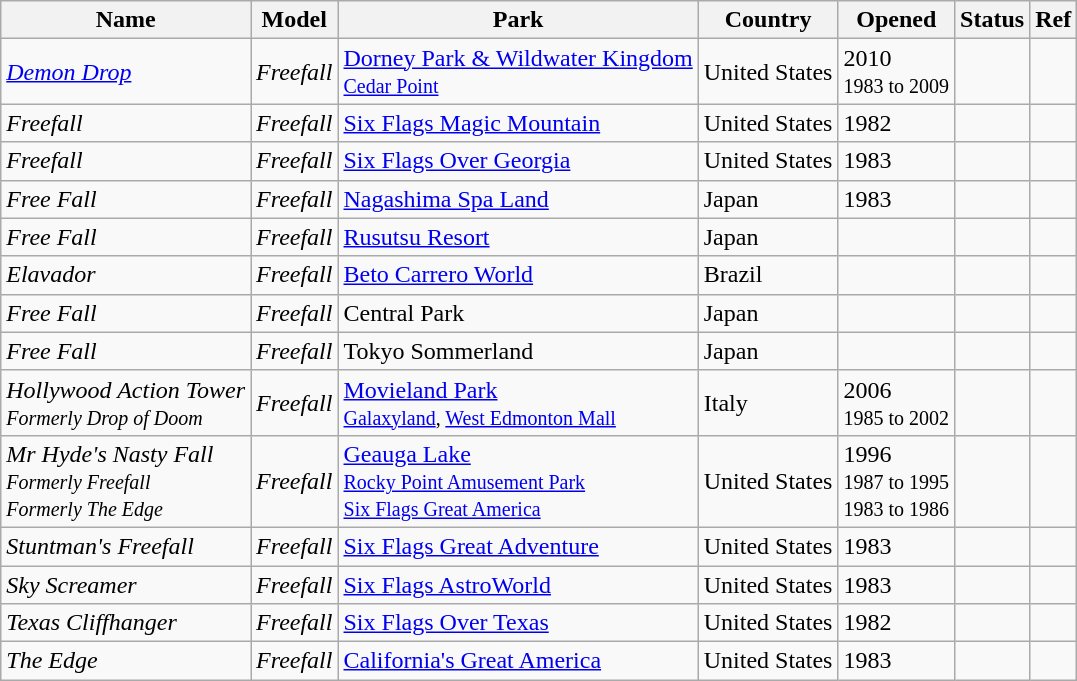<table class= "wikitable sortable">
<tr>
<th>Name</th>
<th>Model</th>
<th>Park</th>
<th>Country</th>
<th>Opened</th>
<th>Status</th>
<th class="unsortable">Ref</th>
</tr>
<tr>
<td><em><a href='#'>Demon Drop</a></em></td>
<td><em>Freefall</em></td>
<td><a href='#'>Dorney Park & Wildwater Kingdom</a><br><small><a href='#'>Cedar Point</a></small></td>
<td> United States</td>
<td>2010<br><small>1983 to 2009</small></td>
<td></td>
<td></td>
</tr>
<tr>
<td><em>Freefall</em></td>
<td><em>Freefall</em></td>
<td><a href='#'>Six Flags Magic Mountain</a></td>
<td> United States</td>
<td>1982</td>
<td></td>
<td></td>
</tr>
<tr>
<td><em>Freefall</em></td>
<td><em>Freefall</em></td>
<td><a href='#'>Six Flags Over Georgia</a></td>
<td> United States</td>
<td>1983</td>
<td></td>
<td></td>
</tr>
<tr>
<td><em>Free Fall</em></td>
<td><em>Freefall</em></td>
<td><a href='#'>Nagashima Spa Land</a></td>
<td> Japan</td>
<td>1983</td>
<td></td>
<td></td>
</tr>
<tr>
<td><em>Free Fall</em></td>
<td><em>Freefall</em></td>
<td><a href='#'>Rusutsu Resort</a></td>
<td> Japan</td>
<td></td>
<td></td>
<td></td>
</tr>
<tr>
<td><em>Elavador</em></td>
<td><em>Freefall</em></td>
<td><a href='#'>Beto Carrero World</a></td>
<td> Brazil</td>
<td></td>
<td></td>
<td></td>
</tr>
<tr>
<td><em>Free Fall</em></td>
<td><em>Freefall</em></td>
<td>Central Park</td>
<td> Japan</td>
<td></td>
<td></td>
<td></td>
</tr>
<tr>
<td><em>Free Fall</em></td>
<td><em>Freefall</em></td>
<td>Tokyo Sommerland</td>
<td> Japan</td>
<td></td>
<td></td>
<td></td>
</tr>
<tr>
<td><em>Hollywood Action Tower<br><small>Formerly Drop of Doom</small></em></td>
<td><em>Freefall</em></td>
<td><a href='#'>Movieland Park</a><br><small><a href='#'>Galaxyland</a>, <a href='#'>West Edmonton Mall</a></small></td>
<td> Italy</td>
<td>2006<br><small>1985 to 2002</small></td>
<td></td>
<td></td>
</tr>
<tr>
<td><em>Mr Hyde's Nasty Fall<br><small>Formerly Freefall<br>Formerly The Edge</small></em></td>
<td><em>Freefall</em></td>
<td><a href='#'>Geauga Lake</a><br><small><a href='#'>Rocky Point Amusement Park</a><br><a href='#'>Six Flags Great America</a></small></td>
<td> United States</td>
<td>1996<br><small>1987 to 1995<br>1983 to 1986</small></td>
<td></td>
<td></td>
</tr>
<tr>
<td><em>Stuntman's Freefall</em></td>
<td><em>Freefall</em></td>
<td><a href='#'>Six Flags Great Adventure</a></td>
<td> United States</td>
<td>1983</td>
<td></td>
<td></td>
</tr>
<tr>
<td><em>Sky Screamer</em></td>
<td><em>Freefall</em></td>
<td><a href='#'>Six Flags AstroWorld</a></td>
<td> United States</td>
<td>1983</td>
<td></td>
<td></td>
</tr>
<tr>
<td><em>Texas Cliffhanger</em></td>
<td><em>Freefall</em></td>
<td><a href='#'>Six Flags Over Texas</a></td>
<td> United States</td>
<td>1982</td>
<td></td>
<td></td>
</tr>
<tr>
<td><em>The Edge</em></td>
<td><em>Freefall</em></td>
<td><a href='#'>California's Great America</a></td>
<td> United States</td>
<td>1983</td>
<td></td>
<td></td>
</tr>
</table>
